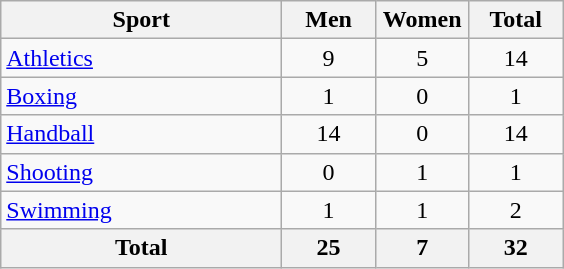<table class="wikitable sortable" style="text-align:center;">
<tr>
<th width=180>Sport</th>
<th width=55>Men</th>
<th width=55>Women</th>
<th width=55>Total</th>
</tr>
<tr>
<td align=left><a href='#'>Athletics</a></td>
<td>9</td>
<td>5</td>
<td>14</td>
</tr>
<tr>
<td align=left><a href='#'>Boxing</a></td>
<td>1</td>
<td>0</td>
<td>1</td>
</tr>
<tr>
<td align=left><a href='#'>Handball</a></td>
<td>14</td>
<td>0</td>
<td>14</td>
</tr>
<tr>
<td align=left><a href='#'>Shooting</a></td>
<td>0</td>
<td>1</td>
<td>1</td>
</tr>
<tr>
<td align=left><a href='#'>Swimming</a></td>
<td>1</td>
<td>1</td>
<td>2</td>
</tr>
<tr>
<th>Total</th>
<th>25</th>
<th>7</th>
<th>32</th>
</tr>
</table>
